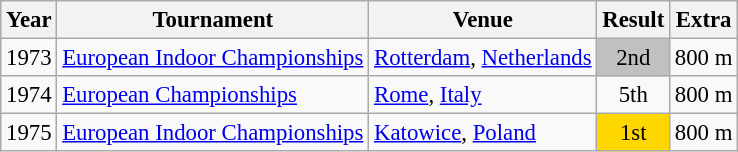<table class="wikitable" style="border-collapse: collapse; font-size: 95%;">
<tr>
<th>Year</th>
<th>Tournament</th>
<th>Venue</th>
<th>Result</th>
<th>Extra</th>
</tr>
<tr>
<td>1973</td>
<td><a href='#'>European Indoor Championships</a></td>
<td><a href='#'>Rotterdam</a>, <a href='#'>Netherlands</a></td>
<td bgcolor="silver" align="center">2nd</td>
<td>800 m</td>
</tr>
<tr>
<td>1974</td>
<td><a href='#'>European Championships</a></td>
<td><a href='#'>Rome</a>, <a href='#'>Italy</a></td>
<td align="center">5th</td>
<td>800 m</td>
</tr>
<tr>
<td>1975</td>
<td><a href='#'>European Indoor Championships</a></td>
<td><a href='#'>Katowice</a>, <a href='#'>Poland</a></td>
<td bgcolor=gold align="center">1st</td>
<td>800 m</td>
</tr>
</table>
